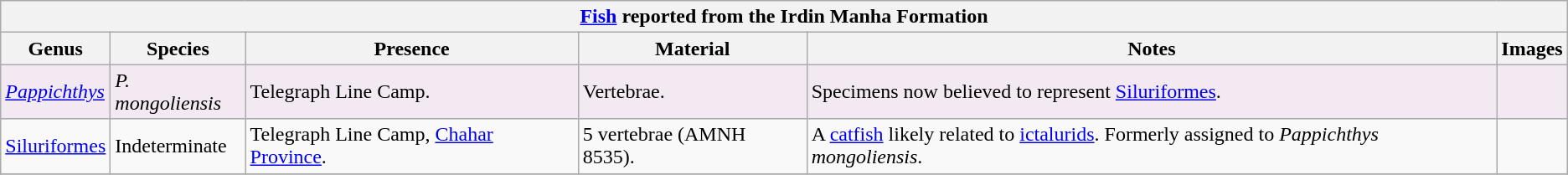<table class="wikitable" align="center">
<tr>
<th colspan="6" align="center"><strong><a href='#'>Fish</a> reported from the Irdin Manha Formation</strong></th>
</tr>
<tr>
<th>Genus</th>
<th>Species</th>
<th>Presence</th>
<th><strong>Material</strong></th>
<th>Notes</th>
<th>Images</th>
</tr>
<tr>
<td style="background:#f3e9f3;"><em><a href='#'>Pappichthys</a></em></td>
<td style="background:#f3e9f3;"><em>P. mongoliensis</em></td>
<td style="background:#f3e9f3;">Telegraph Line Camp.</td>
<td style="background:#f3e9f3;">Vertebrae.</td>
<td style="background:#f3e9f3;">Specimens now believed to represent <a href='#'>Siluriformes</a>.</td>
<td style="background:#f3e9f3;"></td>
</tr>
<tr>
<td><a href='#'>Siluriformes</a></td>
<td>Indeterminate</td>
<td>Telegraph Line Camp, <a href='#'>Chahar Province</a>.</td>
<td>5 vertebrae (AMNH 8535).</td>
<td>A <a href='#'>catfish</a> likely related to <a href='#'>ictalurids</a>. Formerly assigned to <em>Pappichthys mongoliensis</em>.</td>
<td></td>
</tr>
<tr>
</tr>
</table>
